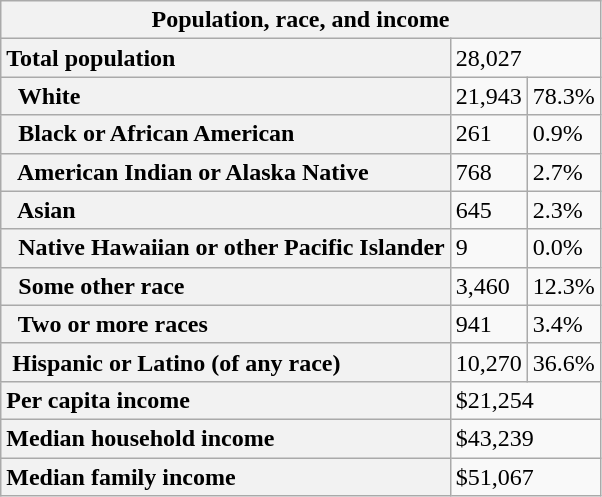<table class="wikitable collapsible collapsed">
<tr>
<th colspan="6">Population, race, and income</th>
</tr>
<tr>
<th scope="row" style="text-align: left;">Total population</th>
<td colspan="2">28,027</td>
</tr>
<tr>
<th scope="row" style="text-align: left;">  White</th>
<td>21,943</td>
<td>78.3%</td>
</tr>
<tr>
<th scope="row" style="text-align: left;">  Black or African American</th>
<td>261</td>
<td>0.9%</td>
</tr>
<tr>
<th scope="row" style="text-align: left;">  American Indian or Alaska Native</th>
<td>768</td>
<td>2.7%</td>
</tr>
<tr>
<th scope="row" style="text-align: left;">  Asian</th>
<td>645</td>
<td>2.3%</td>
</tr>
<tr>
<th scope="row" style="text-align: left;">  Native Hawaiian or other Pacific Islander</th>
<td>9</td>
<td>0.0%</td>
</tr>
<tr>
<th scope="row" style="text-align: left;">  Some other race</th>
<td>3,460</td>
<td>12.3%</td>
</tr>
<tr>
<th scope="row" style="text-align: left;">  Two or more races</th>
<td>941</td>
<td>3.4%</td>
</tr>
<tr>
<th scope="row" style="text-align: left;"> Hispanic or Latino (of any race)</th>
<td>10,270</td>
<td>36.6%</td>
</tr>
<tr>
<th scope="row" style="text-align: left;">Per capita income</th>
<td colspan="2">$21,254</td>
</tr>
<tr>
<th scope="row" style="text-align: left;">Median household income</th>
<td colspan="2">$43,239</td>
</tr>
<tr>
<th scope="row" style="text-align: left;">Median family income</th>
<td colspan="2">$51,067</td>
</tr>
</table>
